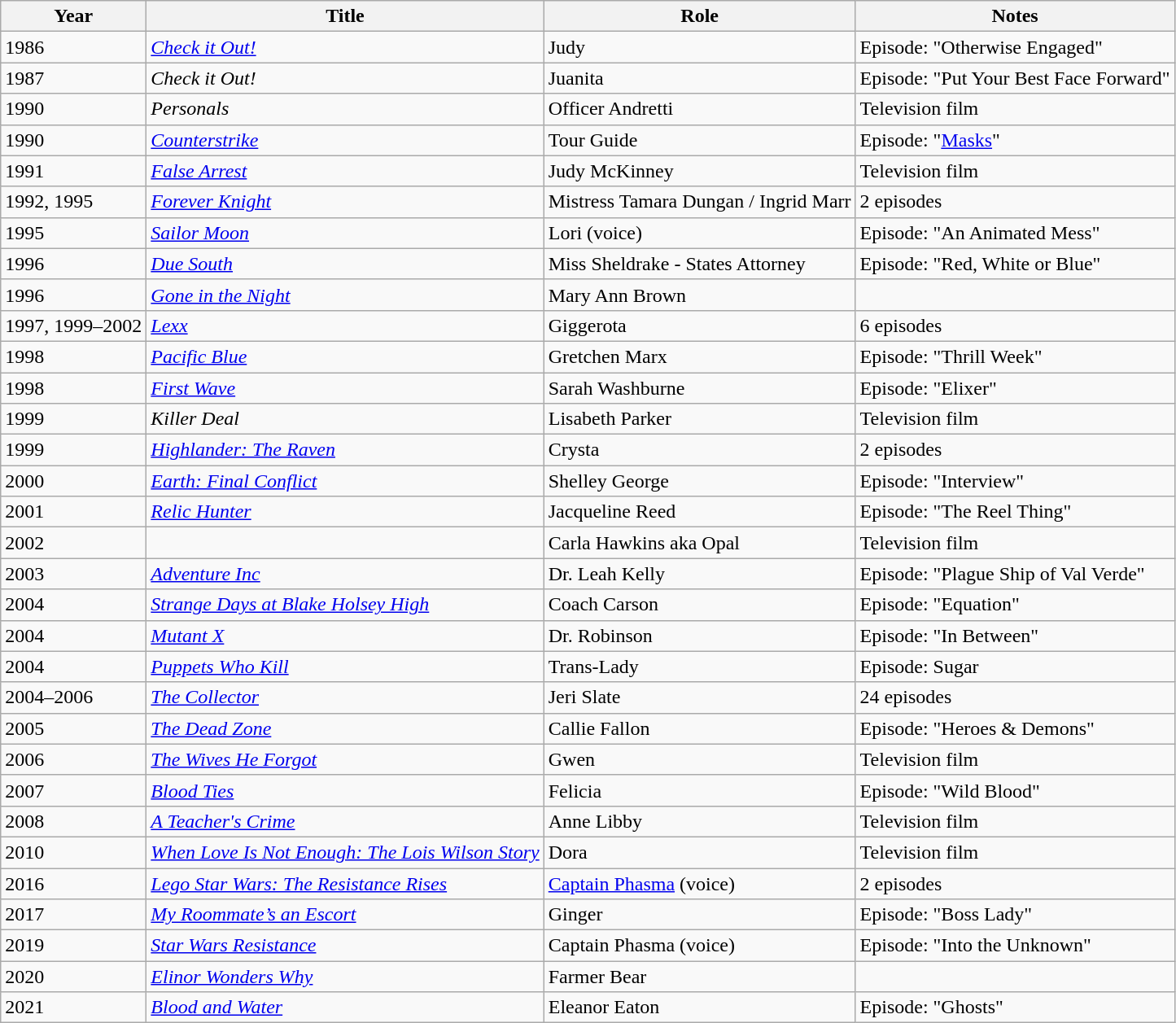<table class="wikitable sortable">
<tr>
<th>Year</th>
<th>Title</th>
<th>Role</th>
<th class="unsortable">Notes</th>
</tr>
<tr>
<td>1986</td>
<td><a href='#'><em>Check it Out!</em></a></td>
<td>Judy</td>
<td>Episode: "Otherwise Engaged" </td>
</tr>
<tr>
<td>1987</td>
<td><em>Check it Out!</em></td>
<td>Juanita</td>
<td>Episode: "Put Your Best Face Forward" </td>
</tr>
<tr>
<td>1990</td>
<td><em>Personals</em></td>
<td>Officer Andretti</td>
<td>Television film</td>
</tr>
<tr>
<td>1990</td>
<td><em><a href='#'>Counterstrike</a></em></td>
<td>Tour Guide</td>
<td>Episode: "<a href='#'>Masks</a>" </td>
</tr>
<tr>
<td>1991</td>
<td><em><a href='#'>False Arrest</a></em></td>
<td>Judy McKinney</td>
<td>Television film</td>
</tr>
<tr>
<td>1992, 1995</td>
<td><em><a href='#'>Forever Knight</a></em></td>
<td>Mistress Tamara Dungan / Ingrid Marr</td>
<td>2 episodes</td>
</tr>
<tr>
<td>1995</td>
<td><em><a href='#'>Sailor Moon</a></em></td>
<td>Lori (voice)</td>
<td>Episode: "An Animated Mess"</td>
</tr>
<tr>
<td>1996</td>
<td><em><a href='#'>Due South</a></em></td>
<td>Miss Sheldrake - States Attorney</td>
<td>Episode: "Red, White or Blue"</td>
</tr>
<tr>
<td>1996</td>
<td><em><a href='#'>Gone in the Night</a></em></td>
<td>Mary Ann Brown</td>
<td></td>
</tr>
<tr>
<td>1997, 1999–2002</td>
<td><em><a href='#'>Lexx</a></em></td>
<td>Giggerota</td>
<td>6 episodes</td>
</tr>
<tr>
<td>1998</td>
<td><em><a href='#'>Pacific Blue</a></em></td>
<td>Gretchen Marx</td>
<td>Episode: "Thrill Week"</td>
</tr>
<tr>
<td>1998</td>
<td><em><a href='#'>First Wave</a></em></td>
<td>Sarah Washburne</td>
<td>Episode: "Elixer"</td>
</tr>
<tr>
<td>1999</td>
<td><em>Killer Deal</em></td>
<td>Lisabeth Parker</td>
<td>Television film</td>
</tr>
<tr>
<td>1999</td>
<td><em><a href='#'>Highlander: The Raven</a></em></td>
<td>Crysta</td>
<td>2 episodes</td>
</tr>
<tr>
<td>2000</td>
<td><em><a href='#'>Earth: Final Conflict</a></em></td>
<td>Shelley George</td>
<td>Episode: "Interview"</td>
</tr>
<tr>
<td>2001</td>
<td><em><a href='#'>Relic Hunter</a></em></td>
<td>Jacqueline Reed</td>
<td>Episode: "The Reel Thing"</td>
</tr>
<tr>
<td>2002</td>
<td><em></em></td>
<td>Carla Hawkins aka Opal</td>
<td>Television film</td>
</tr>
<tr>
<td>2003</td>
<td><em><a href='#'>Adventure Inc</a></em></td>
<td>Dr. Leah Kelly</td>
<td>Episode: "Plague Ship of Val Verde"</td>
</tr>
<tr>
<td>2004</td>
<td><em><a href='#'>Strange Days at Blake Holsey High</a></em></td>
<td>Coach Carson</td>
<td>Episode: "Equation"</td>
</tr>
<tr>
<td>2004</td>
<td><em><a href='#'>Mutant X</a></em></td>
<td>Dr. Robinson</td>
<td>Episode: "In Between"</td>
</tr>
<tr>
<td>2004</td>
<td><em><a href='#'>Puppets Who Kill</a></em></td>
<td>Trans-Lady</td>
<td>Episode: Sugar</td>
</tr>
<tr>
<td>2004–2006</td>
<td data-sort-value="Collector, The"><em><a href='#'>The Collector</a></em></td>
<td>Jeri Slate</td>
<td>24 episodes</td>
</tr>
<tr>
<td>2005</td>
<td data-sort-value="Dead Zone, The"><em><a href='#'>The Dead Zone</a></em></td>
<td>Callie Fallon</td>
<td>Episode: "Heroes & Demons"</td>
</tr>
<tr>
<td>2006</td>
<td data-sort-value="Wives He Forgot, The"><em><a href='#'>The Wives He Forgot</a></em></td>
<td>Gwen</td>
<td>Television film</td>
</tr>
<tr>
<td>2007</td>
<td><em><a href='#'>Blood Ties</a></em></td>
<td>Felicia</td>
<td>Episode: "Wild Blood"</td>
</tr>
<tr>
<td>2008</td>
<td data-sort-value="Teacher's Crime, A"><em><a href='#'>A Teacher's Crime</a></em></td>
<td>Anne Libby</td>
<td>Television film</td>
</tr>
<tr>
<td>2010</td>
<td><em><a href='#'>When Love Is Not Enough: The Lois Wilson Story</a></em></td>
<td>Dora</td>
<td>Television film</td>
</tr>
<tr>
<td>2016</td>
<td><em><a href='#'>Lego Star Wars: The Resistance Rises</a></em></td>
<td><a href='#'>Captain Phasma</a> (voice)</td>
<td>2 episodes</td>
</tr>
<tr>
<td>2017</td>
<td><em><a href='#'>My Roommate’s an Escort</a></em></td>
<td>Ginger</td>
<td>Episode: "Boss Lady"</td>
</tr>
<tr>
<td>2019</td>
<td><em><a href='#'>Star Wars Resistance</a></em></td>
<td>Captain Phasma (voice)</td>
<td>Episode: "Into the Unknown"</td>
</tr>
<tr>
<td>2020</td>
<td><em><a href='#'>Elinor Wonders Why</a></em></td>
<td>Farmer Bear</td>
<td></td>
</tr>
<tr>
<td>2021</td>
<td><em><a href='#'>Blood and Water</a></em></td>
<td>Eleanor Eaton</td>
<td>Episode: "Ghosts"</td>
</tr>
</table>
